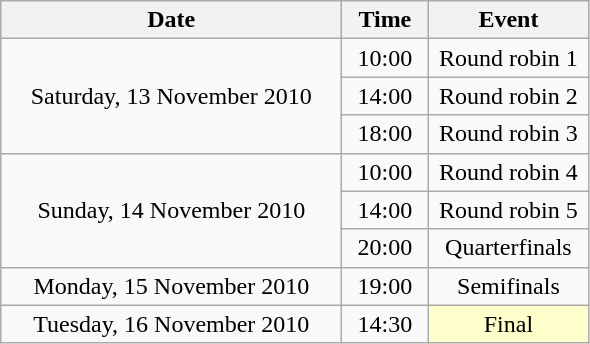<table class = "wikitable" style="text-align:center;">
<tr>
<th width=220>Date</th>
<th width=50>Time</th>
<th width=100>Event</th>
</tr>
<tr>
<td rowspan=3>Saturday, 13 November 2010</td>
<td>10:00</td>
<td>Round robin 1</td>
</tr>
<tr>
<td>14:00</td>
<td>Round robin 2</td>
</tr>
<tr>
<td>18:00</td>
<td>Round robin 3</td>
</tr>
<tr>
<td rowspan=3>Sunday, 14 November 2010</td>
<td>10:00</td>
<td>Round robin 4</td>
</tr>
<tr>
<td>14:00</td>
<td>Round robin 5</td>
</tr>
<tr>
<td>20:00</td>
<td>Quarterfinals</td>
</tr>
<tr>
<td>Monday, 15 November 2010</td>
<td>19:00</td>
<td>Semifinals</td>
</tr>
<tr>
<td>Tuesday, 16 November 2010</td>
<td>14:30</td>
<td bgcolor=ffffcc>Final</td>
</tr>
</table>
